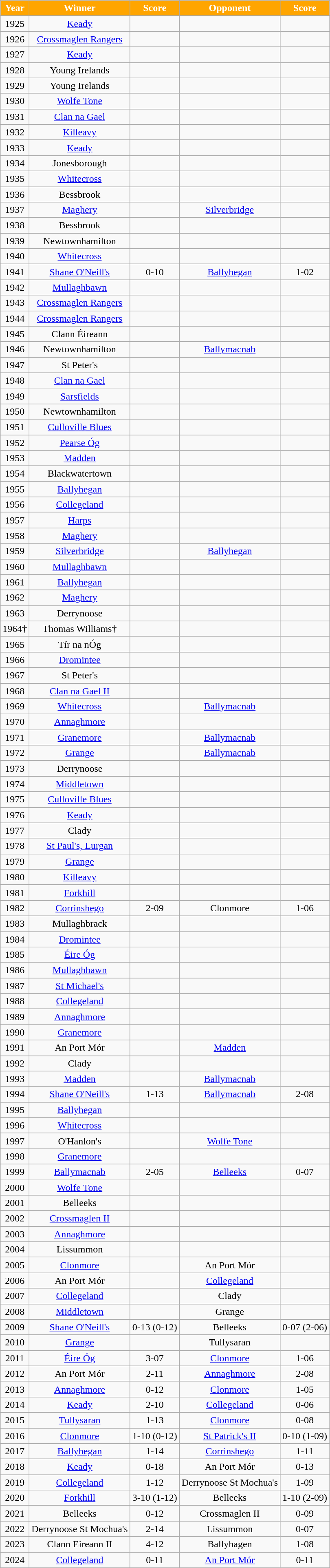<table class="wikitable" style="text-align:center;">
<tr>
<th style="background:orange;color:white">Year</th>
<th style="background:orange;color:white">Winner</th>
<th style="background:orange;color:white">Score</th>
<th style="background:orange;color:white">Opponent</th>
<th style="background:orange;color:white">Score</th>
</tr>
<tr>
<td>1925</td>
<td><a href='#'>Keady</a></td>
<td></td>
<td></td>
<td></td>
</tr>
<tr>
<td>1926</td>
<td><a href='#'>Crossmaglen Rangers</a></td>
<td></td>
<td></td>
<td></td>
</tr>
<tr>
<td>1927</td>
<td><a href='#'>Keady</a></td>
<td></td>
<td></td>
<td></td>
</tr>
<tr>
<td>1928</td>
<td>Young Irelands</td>
<td></td>
<td></td>
<td></td>
</tr>
<tr>
<td>1929</td>
<td>Young Irelands</td>
<td></td>
<td></td>
<td></td>
</tr>
<tr>
<td>1930</td>
<td><a href='#'>Wolfe Tone</a></td>
<td></td>
<td></td>
<td></td>
</tr>
<tr>
<td>1931</td>
<td><a href='#'>Clan na Gael</a></td>
<td></td>
<td></td>
<td></td>
</tr>
<tr>
<td>1932</td>
<td><a href='#'>Killeavy</a></td>
<td></td>
<td></td>
<td></td>
</tr>
<tr>
<td>1933</td>
<td><a href='#'>Keady</a></td>
<td></td>
<td></td>
<td></td>
</tr>
<tr>
<td>1934</td>
<td>Jonesborough</td>
<td></td>
<td></td>
<td></td>
</tr>
<tr>
<td>1935</td>
<td><a href='#'>Whitecross</a></td>
<td></td>
<td></td>
<td></td>
</tr>
<tr>
<td>1936</td>
<td>Bessbrook</td>
<td></td>
<td></td>
<td></td>
</tr>
<tr>
<td>1937</td>
<td><a href='#'>Maghery</a></td>
<td></td>
<td><a href='#'>Silverbridge</a></td>
<td></td>
</tr>
<tr>
<td>1938</td>
<td>Bessbrook</td>
<td></td>
<td></td>
<td></td>
</tr>
<tr>
<td>1939</td>
<td>Newtownhamilton</td>
<td></td>
<td></td>
<td></td>
</tr>
<tr>
<td>1940</td>
<td><a href='#'>Whitecross</a></td>
<td></td>
<td></td>
<td></td>
</tr>
<tr>
<td>1941</td>
<td><a href='#'>Shane O'Neill's</a></td>
<td>0-10</td>
<td><a href='#'>Ballyhegan</a></td>
<td>1-02</td>
</tr>
<tr>
<td>1942</td>
<td><a href='#'>Mullaghbawn</a></td>
<td></td>
<td></td>
<td></td>
</tr>
<tr>
<td>1943</td>
<td><a href='#'>Crossmaglen Rangers</a></td>
<td></td>
<td></td>
<td></td>
</tr>
<tr>
<td>1944</td>
<td><a href='#'>Crossmaglen Rangers</a></td>
<td></td>
<td></td>
<td></td>
</tr>
<tr>
<td>1945</td>
<td>Clann Éireann</td>
<td></td>
<td></td>
<td></td>
</tr>
<tr>
<td>1946</td>
<td>Newtownhamilton</td>
<td></td>
<td><a href='#'>Ballymacnab</a></td>
<td></td>
</tr>
<tr>
<td>1947</td>
<td>St Peter's</td>
<td></td>
<td></td>
<td></td>
</tr>
<tr>
<td>1948</td>
<td><a href='#'>Clan na Gael</a></td>
<td></td>
<td></td>
<td></td>
</tr>
<tr>
<td>1949</td>
<td><a href='#'>Sarsfields</a></td>
<td></td>
<td></td>
<td></td>
</tr>
<tr>
<td>1950</td>
<td>Newtownhamilton</td>
<td></td>
<td></td>
<td></td>
</tr>
<tr>
<td>1951</td>
<td><a href='#'>Culloville Blues</a></td>
<td></td>
<td></td>
<td></td>
</tr>
<tr>
<td>1952</td>
<td><a href='#'>Pearse Óg</a></td>
<td></td>
<td></td>
<td></td>
</tr>
<tr>
<td>1953</td>
<td><a href='#'>Madden</a></td>
<td></td>
<td></td>
<td></td>
</tr>
<tr>
<td>1954</td>
<td>Blackwatertown</td>
<td></td>
<td></td>
<td></td>
</tr>
<tr>
<td>1955</td>
<td><a href='#'>Ballyhegan</a></td>
<td></td>
<td></td>
<td></td>
</tr>
<tr>
<td>1956</td>
<td><a href='#'>Collegeland</a></td>
<td></td>
<td></td>
<td></td>
</tr>
<tr>
<td>1957</td>
<td><a href='#'>Harps</a></td>
<td></td>
<td></td>
<td></td>
</tr>
<tr>
<td>1958</td>
<td><a href='#'>Maghery</a></td>
<td></td>
<td></td>
<td></td>
</tr>
<tr>
<td>1959</td>
<td><a href='#'>Silverbridge</a></td>
<td></td>
<td><a href='#'>Ballyhegan</a></td>
<td></td>
</tr>
<tr>
<td>1960</td>
<td><a href='#'>Mullaghbawn</a></td>
<td></td>
<td></td>
<td></td>
</tr>
<tr>
<td>1961</td>
<td><a href='#'>Ballyhegan</a></td>
<td></td>
<td></td>
<td></td>
</tr>
<tr>
<td>1962</td>
<td><a href='#'>Maghery</a></td>
<td></td>
<td></td>
<td></td>
</tr>
<tr>
<td>1963</td>
<td>Derrynoose</td>
<td></td>
<td></td>
<td></td>
</tr>
<tr>
<td>1964†</td>
<td>Thomas Williams†</td>
<td></td>
<td></td>
<td></td>
</tr>
<tr>
<td>1965</td>
<td>Tír na nÓg</td>
<td></td>
<td></td>
<td></td>
</tr>
<tr>
<td>1966</td>
<td><a href='#'>Dromintee</a></td>
<td></td>
<td></td>
<td></td>
</tr>
<tr>
<td>1967</td>
<td>St Peter's</td>
<td></td>
<td></td>
<td></td>
</tr>
<tr>
<td>1968</td>
<td><a href='#'>Clan na Gael II</a></td>
<td></td>
<td></td>
<td></td>
</tr>
<tr>
<td>1969</td>
<td><a href='#'>Whitecross</a></td>
<td></td>
<td><a href='#'>Ballymacnab</a></td>
<td></td>
</tr>
<tr>
<td>1970</td>
<td><a href='#'>Annaghmore</a></td>
<td></td>
<td></td>
<td></td>
</tr>
<tr>
<td>1971</td>
<td><a href='#'>Granemore</a></td>
<td></td>
<td><a href='#'>Ballymacnab</a></td>
<td></td>
</tr>
<tr>
<td>1972</td>
<td><a href='#'>Grange</a></td>
<td></td>
<td><a href='#'>Ballymacnab</a></td>
<td></td>
</tr>
<tr>
<td>1973</td>
<td>Derrynoose</td>
<td></td>
<td></td>
<td></td>
</tr>
<tr>
<td>1974</td>
<td><a href='#'>Middletown</a></td>
<td></td>
<td></td>
<td></td>
</tr>
<tr>
<td>1975</td>
<td><a href='#'>Culloville Blues</a></td>
<td></td>
<td></td>
<td></td>
</tr>
<tr>
<td>1976</td>
<td><a href='#'>Keady</a></td>
<td></td>
<td></td>
<td></td>
</tr>
<tr>
<td>1977</td>
<td>Clady</td>
<td></td>
<td></td>
<td></td>
</tr>
<tr>
<td>1978</td>
<td><a href='#'>St Paul's, Lurgan</a></td>
<td></td>
<td></td>
<td></td>
</tr>
<tr>
<td>1979</td>
<td><a href='#'>Grange</a></td>
<td></td>
<td></td>
<td></td>
</tr>
<tr>
<td>1980</td>
<td><a href='#'>Killeavy</a></td>
<td></td>
<td></td>
<td></td>
</tr>
<tr>
<td>1981</td>
<td><a href='#'>Forkhill</a></td>
<td></td>
<td></td>
<td></td>
</tr>
<tr>
<td>1982</td>
<td><a href='#'>Corrinshego</a></td>
<td>2-09</td>
<td>Clonmore</td>
<td>1-06</td>
</tr>
<tr>
<td>1983</td>
<td>Mullaghbrack</td>
<td></td>
<td></td>
<td></td>
</tr>
<tr>
<td>1984</td>
<td><a href='#'>Dromintee</a></td>
<td></td>
<td></td>
<td></td>
</tr>
<tr>
<td>1985</td>
<td><a href='#'>Éire Óg</a></td>
<td></td>
<td></td>
<td></td>
</tr>
<tr>
<td>1986</td>
<td><a href='#'>Mullaghbawn</a></td>
<td></td>
<td></td>
<td></td>
</tr>
<tr>
<td>1987</td>
<td><a href='#'>St Michael's</a></td>
<td></td>
<td></td>
<td></td>
</tr>
<tr>
<td>1988</td>
<td><a href='#'>Collegeland</a></td>
<td></td>
<td></td>
<td></td>
</tr>
<tr>
<td>1989</td>
<td><a href='#'>Annaghmore</a></td>
<td></td>
<td></td>
<td></td>
</tr>
<tr>
<td>1990</td>
<td><a href='#'>Granemore</a></td>
<td></td>
<td></td>
<td></td>
</tr>
<tr>
<td>1991</td>
<td>An Port Mór</td>
<td></td>
<td><a href='#'>Madden</a></td>
<td></td>
</tr>
<tr>
<td>1992</td>
<td>Clady</td>
<td></td>
<td></td>
<td></td>
</tr>
<tr>
<td>1993</td>
<td><a href='#'>Madden</a></td>
<td></td>
<td><a href='#'>Ballymacnab</a></td>
<td></td>
</tr>
<tr>
<td>1994</td>
<td><a href='#'>Shane O'Neill's</a></td>
<td>1-13</td>
<td><a href='#'>Ballymacnab</a></td>
<td>2-08</td>
</tr>
<tr>
<td>1995</td>
<td><a href='#'>Ballyhegan</a></td>
<td></td>
<td></td>
<td></td>
</tr>
<tr>
<td>1996</td>
<td><a href='#'>Whitecross</a></td>
<td></td>
<td></td>
<td></td>
</tr>
<tr>
<td>1997</td>
<td>O'Hanlon's</td>
<td></td>
<td><a href='#'>Wolfe Tone</a></td>
<td></td>
</tr>
<tr>
<td>1998</td>
<td><a href='#'>Granemore</a></td>
<td></td>
<td></td>
<td></td>
</tr>
<tr>
<td>1999</td>
<td><a href='#'>Ballymacnab</a></td>
<td>2-05</td>
<td><a href='#'>Belleeks</a></td>
<td>0-07</td>
</tr>
<tr>
<td>2000</td>
<td><a href='#'>Wolfe Tone</a></td>
<td></td>
<td></td>
<td></td>
</tr>
<tr>
<td>2001</td>
<td>Belleeks</td>
<td></td>
<td></td>
<td></td>
</tr>
<tr>
<td>2002</td>
<td><a href='#'>Crossmaglen II</a></td>
<td></td>
<td></td>
<td></td>
</tr>
<tr>
<td>2003</td>
<td><a href='#'>Annaghmore</a></td>
<td></td>
<td></td>
<td></td>
</tr>
<tr>
<td>2004</td>
<td>Lissummon</td>
<td></td>
<td></td>
<td></td>
</tr>
<tr>
<td>2005</td>
<td><a href='#'>Clonmore</a></td>
<td></td>
<td>An Port Mór</td>
<td></td>
</tr>
<tr>
<td>2006</td>
<td>An Port Mór</td>
<td></td>
<td><a href='#'>Collegeland</a></td>
<td></td>
</tr>
<tr>
<td>2007</td>
<td><a href='#'>Collegeland</a></td>
<td></td>
<td>Clady</td>
<td></td>
</tr>
<tr>
<td>2008</td>
<td><a href='#'>Middletown</a></td>
<td></td>
<td>Grange</td>
<td></td>
</tr>
<tr>
<td>2009</td>
<td><a href='#'>Shane O'Neill's</a></td>
<td>0-13 (0-12)</td>
<td>Belleeks</td>
<td>0-07 (2-06)</td>
</tr>
<tr>
<td>2010</td>
<td><a href='#'>Grange</a></td>
<td></td>
<td>Tullysaran</td>
<td></td>
</tr>
<tr>
<td>2011</td>
<td><a href='#'>Éire Óg</a></td>
<td>3-07</td>
<td><a href='#'>Clonmore</a></td>
<td>1-06</td>
</tr>
<tr>
<td>2012</td>
<td>An Port Mór</td>
<td>2-11</td>
<td><a href='#'>Annaghmore</a></td>
<td>2-08</td>
</tr>
<tr>
<td>2013</td>
<td><a href='#'>Annaghmore</a></td>
<td>0-12</td>
<td><a href='#'>Clonmore</a></td>
<td>1-05</td>
</tr>
<tr>
<td>2014</td>
<td><a href='#'>Keady</a></td>
<td>2-10</td>
<td><a href='#'>Collegeland</a></td>
<td>0-06</td>
</tr>
<tr>
<td>2015</td>
<td><a href='#'>Tullysaran</a></td>
<td>1-13</td>
<td><a href='#'>Clonmore</a></td>
<td>0-08</td>
</tr>
<tr>
<td>2016</td>
<td><a href='#'>Clonmore</a></td>
<td>1-10 (0-12)</td>
<td><a href='#'>St Patrick's II</a></td>
<td>0-10 (1-09)</td>
</tr>
<tr>
<td>2017</td>
<td><a href='#'>Ballyhegan</a></td>
<td>1-14</td>
<td><a href='#'>Corrinshego</a></td>
<td>1-11</td>
</tr>
<tr>
<td>2018</td>
<td><a href='#'>Keady</a></td>
<td>0-18</td>
<td>An Port Mór</td>
<td>0-13</td>
</tr>
<tr>
<td>2019</td>
<td><a href='#'>Collegeland</a></td>
<td>1-12</td>
<td>Derrynoose St Mochua's</td>
<td>1-09</td>
</tr>
<tr>
<td>2020</td>
<td><a href='#'>Forkhill</a></td>
<td>3-10 (1-12)</td>
<td>Belleeks</td>
<td>1-10 (2-09)</td>
</tr>
<tr>
<td>2021</td>
<td>Belleeks</td>
<td>0-12</td>
<td>Crossmaglen II</td>
<td>0-09</td>
</tr>
<tr>
<td>2022</td>
<td>Derrynoose St Mochua's</td>
<td>2-14</td>
<td>Lissummon</td>
<td>0-07</td>
</tr>
<tr>
<td>2023</td>
<td>Clann Eireann II</td>
<td>4-12</td>
<td>Ballyhagen</td>
<td>1-08</td>
</tr>
<tr>
<td>2024</td>
<td><a href='#'>Collegeland</a></td>
<td>0-11</td>
<td><a href='#'>An Port Mór</a></td>
<td>0-11</td>
</tr>
</table>
